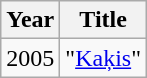<table class="wikitable">
<tr>
<th>Year</th>
<th>Title</th>
</tr>
<tr>
<td rowspan=1>2005</td>
<td>"<a href='#'>Kaķis</a>"</td>
</tr>
</table>
